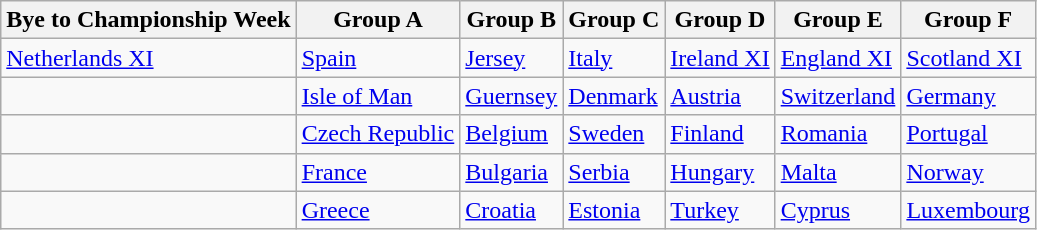<table class="wikitable">
<tr>
<th>Bye to Championship Week</th>
<th>Group A</th>
<th>Group B</th>
<th>Group C</th>
<th>Group D</th>
<th>Group E</th>
<th>Group F</th>
</tr>
<tr>
<td style="text-align:left"> <a href='#'>Netherlands XI</a></td>
<td style="text-align:left"> <a href='#'>Spain</a></td>
<td style="text-align:left"> <a href='#'>Jersey</a></td>
<td style="text-align:left"> <a href='#'>Italy</a></td>
<td style="text-align:left"> <a href='#'>Ireland XI</a></td>
<td style="text-align:left"> <a href='#'>England XI</a></td>
<td style="text-align:left"> <a href='#'>Scotland XI</a></td>
</tr>
<tr>
<td></td>
<td style="text-align:left"> <a href='#'>Isle of Man</a></td>
<td style="text-align:left"> <a href='#'>Guernsey</a></td>
<td style="text-align:left"> <a href='#'>Denmark</a></td>
<td style="text-align:left"> <a href='#'>Austria</a></td>
<td style="text-align:left"> <a href='#'>Switzerland</a></td>
<td style="text-align:left"> <a href='#'>Germany</a></td>
</tr>
<tr>
<td></td>
<td style="text-align:left"> <a href='#'>Czech Republic</a></td>
<td style="text-align:left"> <a href='#'>Belgium</a></td>
<td style="text-align:left"> <a href='#'>Sweden</a></td>
<td style="text-align:left"> <a href='#'>Finland</a></td>
<td style="text-align:left"> <a href='#'>Romania</a></td>
<td style="text-align:left"> <a href='#'>Portugal</a></td>
</tr>
<tr>
<td></td>
<td style="text-align:left"> <a href='#'>France</a></td>
<td style="text-align:left"> <a href='#'>Bulgaria</a></td>
<td style="text-align:left"> <a href='#'>Serbia</a></td>
<td style="text-align:left"> <a href='#'>Hungary</a></td>
<td style="text-align:left"> <a href='#'>Malta</a></td>
<td style="text-align:left"> <a href='#'>Norway</a></td>
</tr>
<tr>
<td></td>
<td style="text-align:left"> <a href='#'>Greece</a></td>
<td style="text-align:left"> <a href='#'>Croatia</a></td>
<td style="text-align:left"> <a href='#'>Estonia</a></td>
<td style="text-align:left"> <a href='#'>Turkey</a></td>
<td style="text-align:left"> <a href='#'>Cyprus</a></td>
<td style="text-align:left"> <a href='#'>Luxembourg</a></td>
</tr>
</table>
